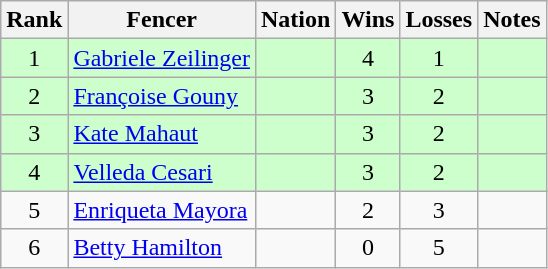<table class="wikitable sortable" style="text-align: center;">
<tr>
<th>Rank</th>
<th>Fencer</th>
<th>Nation</th>
<th>Wins</th>
<th>Losses</th>
<th>Notes</th>
</tr>
<tr style="background:#cfc;">
<td>1</td>
<td align=left><a href='#'>Gabriele Zeilinger</a></td>
<td align=left></td>
<td>4</td>
<td>1</td>
<td></td>
</tr>
<tr style="background:#cfc;">
<td>2</td>
<td align=left><a href='#'>Françoise Gouny</a></td>
<td align=left></td>
<td>3</td>
<td>2</td>
<td></td>
</tr>
<tr style="background:#cfc;">
<td>3</td>
<td align=left><a href='#'>Kate Mahaut</a></td>
<td align=left></td>
<td>3</td>
<td>2</td>
<td></td>
</tr>
<tr style="background:#cfc;">
<td>4</td>
<td align=left><a href='#'>Velleda Cesari</a></td>
<td align=left></td>
<td>3</td>
<td>2</td>
<td></td>
</tr>
<tr>
<td>5</td>
<td align=left><a href='#'>Enriqueta Mayora</a></td>
<td align=left></td>
<td>2</td>
<td>3</td>
<td></td>
</tr>
<tr>
<td>6</td>
<td align=left><a href='#'>Betty Hamilton</a></td>
<td align=left></td>
<td>0</td>
<td>5</td>
<td></td>
</tr>
</table>
